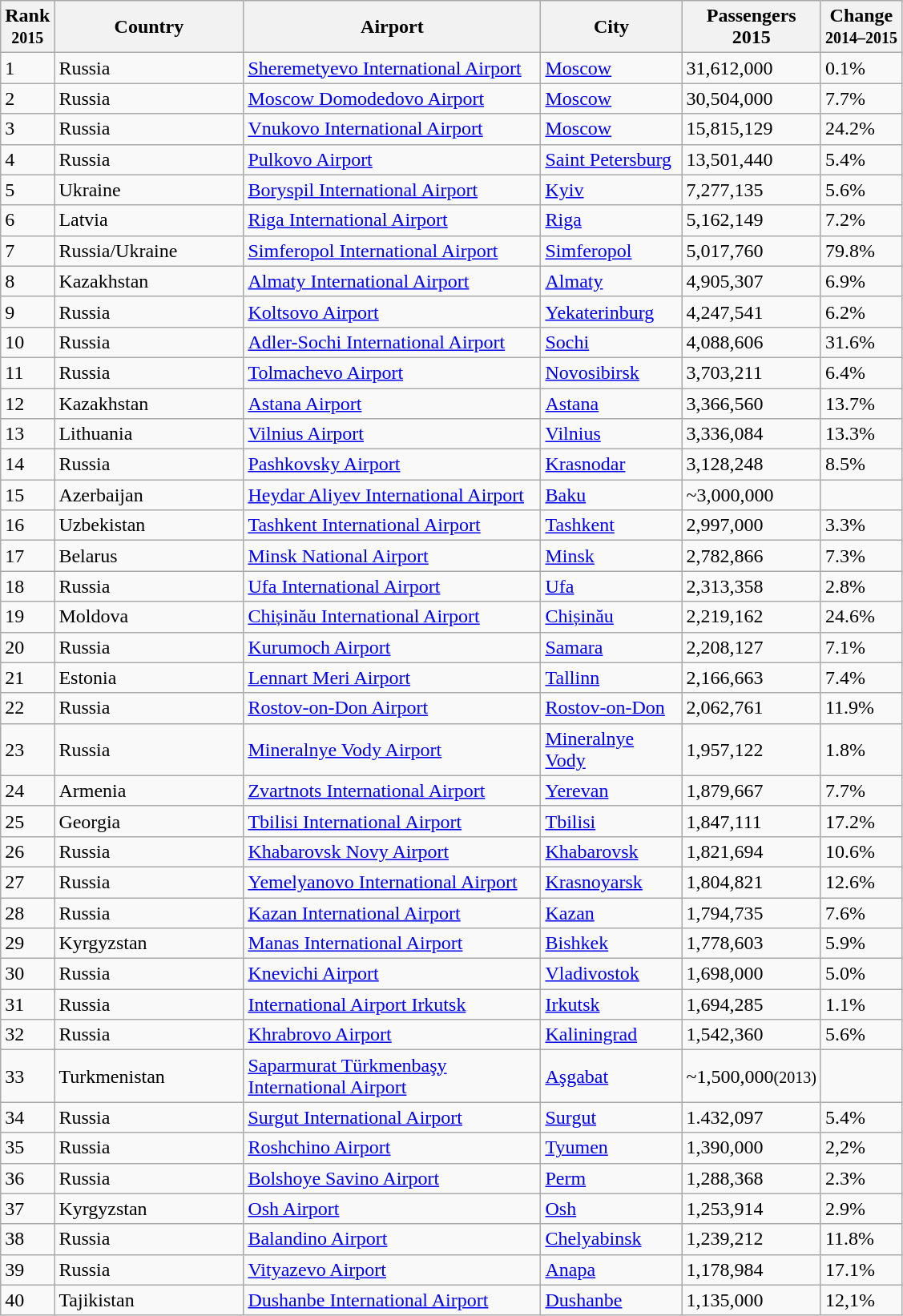<table class="wikitable sortable">
<tr>
<th>Rank<br><small>2015</small></th>
<th style="width:150px;">Country</th>
<th style="width:240px;">Airport</th>
<th style="width:110px;">City</th>
<th>Passengers<br>2015</th>
<th>Change<br><small>2014–2015</small></th>
</tr>
<tr>
<td>1</td>
<td>Russia</td>
<td><a href='#'>Sheremetyevo International Airport</a></td>
<td><a href='#'>Moscow</a></td>
<td>31,612,000</td>
<td>0.1%</td>
</tr>
<tr>
<td>2</td>
<td>Russia</td>
<td><a href='#'>Moscow Domodedovo Airport</a></td>
<td><a href='#'>Moscow</a></td>
<td>30,504,000</td>
<td>7.7%</td>
</tr>
<tr>
<td>3</td>
<td>Russia</td>
<td><a href='#'>Vnukovo International Airport</a></td>
<td><a href='#'>Moscow</a></td>
<td>15,815,129</td>
<td>24.2%</td>
</tr>
<tr>
<td>4</td>
<td>Russia</td>
<td><a href='#'>Pulkovo Airport</a></td>
<td><a href='#'>Saint Petersburg</a></td>
<td>13,501,440</td>
<td>5.4%</td>
</tr>
<tr>
<td>5</td>
<td>Ukraine</td>
<td><a href='#'>Boryspil International Airport</a></td>
<td><a href='#'>Kyiv</a></td>
<td>7,277,135</td>
<td>5.6%</td>
</tr>
<tr>
<td>6</td>
<td>Latvia</td>
<td><a href='#'>Riga International Airport</a></td>
<td><a href='#'>Riga</a></td>
<td>5,162,149</td>
<td>7.2%</td>
</tr>
<tr>
<td>7</td>
<td>Russia/Ukraine</td>
<td><a href='#'>Simferopol International Airport</a></td>
<td><a href='#'>Simferopol</a></td>
<td>5,017,760</td>
<td>79.8%</td>
</tr>
<tr>
<td>8</td>
<td>Kazakhstan</td>
<td><a href='#'>Almaty International Airport</a></td>
<td><a href='#'>Almaty</a></td>
<td>4,905,307</td>
<td>6.9%</td>
</tr>
<tr>
<td>9</td>
<td>Russia</td>
<td><a href='#'>Koltsovo Airport</a></td>
<td><a href='#'>Yekaterinburg</a></td>
<td>4,247,541</td>
<td>6.2%</td>
</tr>
<tr>
<td>10</td>
<td>Russia</td>
<td><a href='#'>Adler-Sochi International Airport</a></td>
<td><a href='#'>Sochi</a></td>
<td>4,088,606</td>
<td>31.6%</td>
</tr>
<tr>
<td>11</td>
<td>Russia</td>
<td><a href='#'>Tolmachevo Airport</a></td>
<td><a href='#'>Novosibirsk</a></td>
<td>3,703,211</td>
<td>6.4%</td>
</tr>
<tr>
<td>12</td>
<td>Kazakhstan</td>
<td><a href='#'>Astana Airport</a></td>
<td><a href='#'>Astana</a></td>
<td>3,366,560</td>
<td>13.7%</td>
</tr>
<tr>
<td>13</td>
<td>Lithuania</td>
<td><a href='#'>Vilnius Airport</a></td>
<td><a href='#'>Vilnius</a></td>
<td>3,336,084</td>
<td>13.3%</td>
</tr>
<tr>
<td>14</td>
<td>Russia</td>
<td><a href='#'>Pashkovsky Airport</a></td>
<td><a href='#'>Krasnodar</a></td>
<td>3,128,248</td>
<td>8.5%</td>
</tr>
<tr>
<td>15</td>
<td>Azerbaijan</td>
<td><a href='#'>Heydar Aliyev International Airport</a></td>
<td><a href='#'>Baku</a></td>
<td>~3,000,000</td>
<td></td>
</tr>
<tr>
<td>16</td>
<td>Uzbekistan</td>
<td><a href='#'>Tashkent International Airport</a></td>
<td><a href='#'>Tashkent</a></td>
<td>2,997,000</td>
<td>3.3%</td>
</tr>
<tr>
<td>17</td>
<td>Belarus</td>
<td><a href='#'>Minsk National Airport</a></td>
<td><a href='#'>Minsk</a></td>
<td>2,782,866</td>
<td>7.3%</td>
</tr>
<tr>
<td>18</td>
<td>Russia</td>
<td><a href='#'>Ufa International Airport</a></td>
<td><a href='#'>Ufa</a></td>
<td>2,313,358</td>
<td>2.8%</td>
</tr>
<tr>
<td>19</td>
<td>Moldova</td>
<td><a href='#'>Chișinău International Airport</a></td>
<td><a href='#'>Chișinău</a></td>
<td>2,219,162</td>
<td>24.6%</td>
</tr>
<tr>
<td>20</td>
<td>Russia</td>
<td><a href='#'>Kurumoch Airport</a></td>
<td><a href='#'>Samara</a></td>
<td>2,208,127</td>
<td>7.1%</td>
</tr>
<tr>
<td>21</td>
<td>Estonia</td>
<td><a href='#'>Lennart Meri Airport</a></td>
<td><a href='#'>Tallinn</a></td>
<td>2,166,663</td>
<td>7.4%</td>
</tr>
<tr>
<td>22</td>
<td>Russia</td>
<td><a href='#'>Rostov-on-Don Airport</a></td>
<td><a href='#'>Rostov-on-Don</a></td>
<td>2,062,761</td>
<td>11.9%</td>
</tr>
<tr>
<td>23</td>
<td>Russia</td>
<td><a href='#'>Mineralnye Vody Airport</a></td>
<td><a href='#'>Mineralnye Vody</a></td>
<td>1,957,122</td>
<td>1.8%</td>
</tr>
<tr>
<td>24</td>
<td>Armenia</td>
<td><a href='#'>Zvartnots International Airport</a></td>
<td><a href='#'>Yerevan</a></td>
<td>1,879,667</td>
<td>7.7%</td>
</tr>
<tr>
<td>25</td>
<td>Georgia</td>
<td><a href='#'>Tbilisi International Airport</a></td>
<td><a href='#'>Tbilisi</a></td>
<td>1,847,111</td>
<td>17.2%</td>
</tr>
<tr>
<td>26</td>
<td>Russia</td>
<td><a href='#'>Khabarovsk Novy Airport</a></td>
<td><a href='#'>Khabarovsk</a></td>
<td>1,821,694</td>
<td>10.6%</td>
</tr>
<tr>
<td>27</td>
<td>Russia</td>
<td><a href='#'>Yemelyanovo International Airport</a></td>
<td><a href='#'>Krasnoyarsk</a></td>
<td>1,804,821</td>
<td>12.6%</td>
</tr>
<tr>
<td>28</td>
<td>Russia</td>
<td><a href='#'>Kazan International Airport</a></td>
<td><a href='#'>Kazan</a></td>
<td>1,794,735</td>
<td>7.6%</td>
</tr>
<tr>
<td>29</td>
<td>Kyrgyzstan</td>
<td><a href='#'>Manas International Airport</a></td>
<td><a href='#'>Bishkek</a></td>
<td>1,778,603</td>
<td>5.9%</td>
</tr>
<tr>
<td>30</td>
<td>Russia</td>
<td><a href='#'>Knevichi Airport</a></td>
<td><a href='#'>Vladivostok</a></td>
<td>1,698,000</td>
<td>5.0%</td>
</tr>
<tr>
<td>31</td>
<td>Russia</td>
<td><a href='#'>International Airport Irkutsk</a></td>
<td><a href='#'>Irkutsk</a></td>
<td>1,694,285</td>
<td>1.1%</td>
</tr>
<tr>
<td>32</td>
<td>Russia</td>
<td><a href='#'>Khrabrovo Airport</a></td>
<td><a href='#'>Kaliningrad</a></td>
<td>1,542,360</td>
<td>5.6%</td>
</tr>
<tr>
<td>33</td>
<td>Turkmenistan</td>
<td><a href='#'>Saparmurat Türkmenbaşy International Airport</a></td>
<td><a href='#'>Aşgabat</a></td>
<td>~1,500,000<small>(2013)</small></td>
<td></td>
</tr>
<tr>
<td>34</td>
<td>Russia</td>
<td><a href='#'>Surgut International Airport</a></td>
<td><a href='#'>Surgut</a></td>
<td>1.432,097</td>
<td>5.4%</td>
</tr>
<tr>
<td>35</td>
<td>Russia</td>
<td><a href='#'>Roshchino Airport</a></td>
<td><a href='#'>Tyumen</a></td>
<td>1,390,000</td>
<td>2,2%</td>
</tr>
<tr>
<td>36</td>
<td>Russia</td>
<td><a href='#'>Bolshoye Savino Airport</a></td>
<td><a href='#'>Perm</a></td>
<td>1,288,368</td>
<td>2.3%</td>
</tr>
<tr>
<td>37</td>
<td>Kyrgyzstan</td>
<td><a href='#'>Osh Airport</a></td>
<td><a href='#'>Osh</a></td>
<td>1,253,914</td>
<td>2.9%</td>
</tr>
<tr>
<td>38</td>
<td>Russia</td>
<td><a href='#'>Balandino Airport</a></td>
<td><a href='#'>Chelyabinsk</a></td>
<td>1,239,212</td>
<td>11.8%</td>
</tr>
<tr>
<td>39</td>
<td>Russia</td>
<td><a href='#'>Vityazevo Airport</a></td>
<td><a href='#'>Anapa</a></td>
<td>1,178,984</td>
<td>17.1%</td>
</tr>
<tr>
<td>40</td>
<td>Tajikistan</td>
<td><a href='#'>Dushanbe International Airport</a></td>
<td><a href='#'>Dushanbe</a></td>
<td>1,135,000</td>
<td>12,1%</td>
</tr>
</table>
